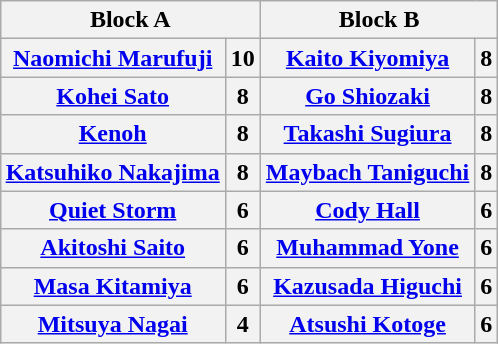<table class="wikitable" style="margin: 1em auto 1em auto;text-align:center">
<tr>
<th colspan="2" style>Block A</th>
<th colspan="2" style>Block B</th>
</tr>
<tr>
<th><a href='#'>Naomichi Marufuji</a></th>
<th>10</th>
<th><a href='#'>Kaito Kiyomiya</a></th>
<th>8</th>
</tr>
<tr>
<th><a href='#'>Kohei Sato</a></th>
<th>8</th>
<th><a href='#'>Go Shiozaki</a></th>
<th>8</th>
</tr>
<tr>
<th><a href='#'>Kenoh</a></th>
<th>8</th>
<th><a href='#'>Takashi Sugiura</a> </th>
<th>8</th>
</tr>
<tr>
<th><a href='#'>Katsuhiko Nakajima</a></th>
<th>8</th>
<th><a href='#'>Maybach Taniguchi</a></th>
<th>8</th>
</tr>
<tr>
<th><a href='#'>Quiet Storm</a></th>
<th>6</th>
<th><a href='#'>Cody Hall</a></th>
<th>6</th>
</tr>
<tr>
<th><a href='#'>Akitoshi Saito</a></th>
<th>6</th>
<th><a href='#'>Muhammad Yone</a></th>
<th>6</th>
</tr>
<tr>
<th><a href='#'>Masa Kitamiya</a></th>
<th>6</th>
<th><a href='#'>Kazusada Higuchi</a></th>
<th>6</th>
</tr>
<tr>
<th><a href='#'>Mitsuya Nagai</a></th>
<th>4</th>
<th><a href='#'>Atsushi Kotoge</a></th>
<th>6</th>
</tr>
</table>
